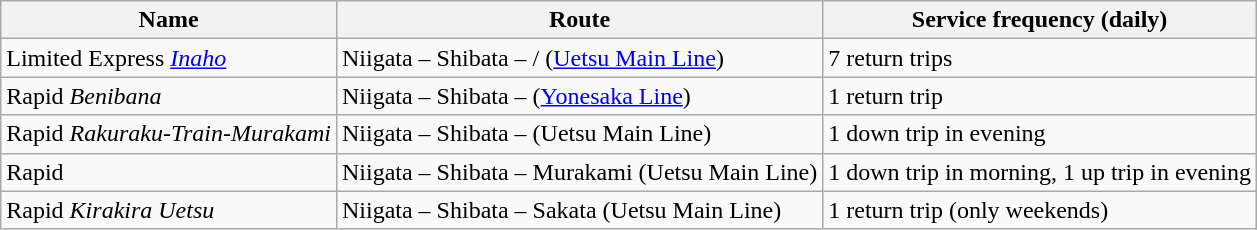<table class="wikitable">
<tr>
<th>Name</th>
<th>Route</th>
<th>Service frequency (daily)</th>
</tr>
<tr>
<td>Limited Express <em><a href='#'>Inaho</a></em></td>
<td>Niigata – Shibata – / (<a href='#'>Uetsu Main Line</a>)</td>
<td>7 return trips</td>
</tr>
<tr>
<td>Rapid <em>Benibana</em></td>
<td>Niigata – Shibata –  (<a href='#'>Yonesaka Line</a>)</td>
<td>1 return trip</td>
</tr>
<tr>
<td>Rapid <em>Rakuraku-Train-Murakami</em></td>
<td>Niigata – Shibata –  (Uetsu Main Line)</td>
<td>1 down trip in evening</td>
</tr>
<tr>
<td>Rapid</td>
<td>Niigata – Shibata – Murakami (Uetsu Main Line)</td>
<td>1 down trip in morning, 1 up trip in evening</td>
</tr>
<tr>
<td>Rapid <em>Kirakira Uetsu</em></td>
<td>Niigata – Shibata – Sakata (Uetsu Main Line)</td>
<td>1 return trip (only weekends)</td>
</tr>
</table>
